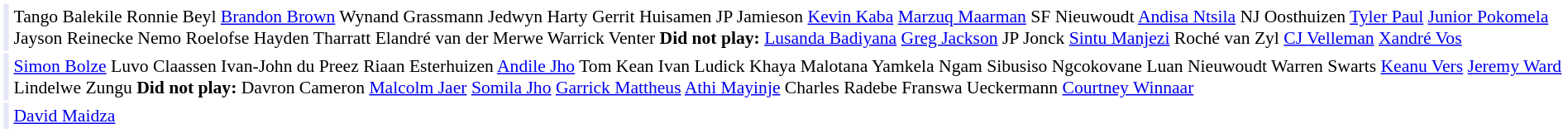<table cellpadding="2" style="border: 1px solid white; font-size:90%;">
<tr>
<td colspan="2" align="right" bgcolor="lavender"></td>
<td align="left">Tango Balekile Ronnie Beyl <a href='#'>Brandon Brown</a> Wynand Grassmann Jedwyn Harty Gerrit Huisamen JP Jamieson <a href='#'>Kevin Kaba</a> <a href='#'>Marzuq Maarman</a> SF Nieuwoudt <a href='#'>Andisa Ntsila</a> NJ Oosthuizen <a href='#'>Tyler Paul</a> <a href='#'>Junior Pokomela</a> Jayson Reinecke Nemo Roelofse Hayden Tharratt Elandré van der Merwe Warrick Venter <strong>Did not play:</strong> <a href='#'>Lusanda Badiyana</a> <a href='#'>Greg Jackson</a> JP Jonck <a href='#'>Sintu Manjezi</a> Roché van Zyl <a href='#'>CJ Velleman</a> <a href='#'>Xandré Vos</a></td>
</tr>
<tr>
<td colspan="2" align="right" bgcolor="lavender"></td>
<td align="left"><a href='#'>Simon Bolze</a> Luvo Claassen Ivan-John du Preez Riaan Esterhuizen <a href='#'>Andile Jho</a> Tom Kean Ivan Ludick Khaya Malotana Yamkela Ngam Sibusiso Ngcokovane Luan Nieuwoudt Warren Swarts <a href='#'>Keanu Vers</a> <a href='#'>Jeremy Ward</a> Lindelwe Zungu <strong>Did not play:</strong> Davron Cameron <a href='#'>Malcolm Jaer</a> <a href='#'>Somila Jho</a> <a href='#'>Garrick Mattheus</a> <a href='#'>Athi Mayinje</a> Charles Radebe Franswa Ueckermann <a href='#'>Courtney Winnaar</a></td>
</tr>
<tr>
<td colspan="2" align="right" bgcolor="lavender"></td>
<td align="left"><a href='#'>David Maidza</a></td>
</tr>
</table>
